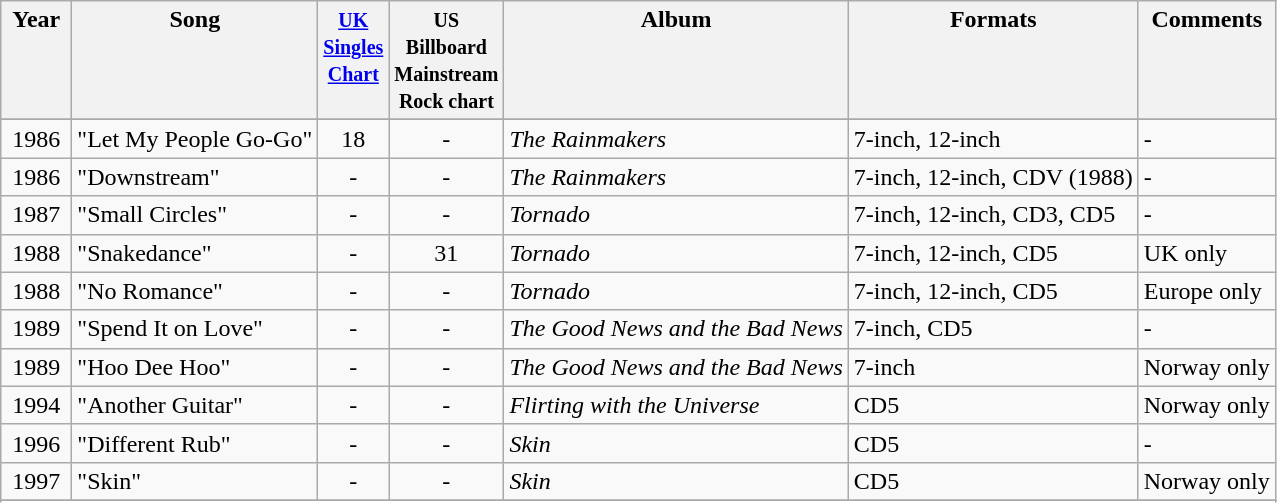<table class="wikitable">
<tr>
<th align="center" valign="top" width="40">Year</th>
<th align="left" valign="top">Song</th>
<th align="center" valign="top" width="40"><small><a href='#'>UK Singles Chart</a></small></th>
<th align="center" valign="top" width="40"><small>US Billboard Mainstream Rock chart</small></th>
<th align="left" valign="top">Album</th>
<th align="left" valign="top">Formats</th>
<th align="left" valign="top">Comments</th>
</tr>
<tr>
</tr>
<tr>
<td align="center" valign="top">1986</td>
<td align="left" valign="top">"Let My People Go-Go"</td>
<td align="center" valign="top">18</td>
<td align="center" valign="top">-</td>
<td align="left" valign="top"><em>The Rainmakers</em></td>
<td align="left" valign="top">7-inch, 12-inch</td>
<td align="left" valign="top">-</td>
</tr>
<tr>
<td align="center" valign="top">1986</td>
<td align="left" valign="top">"Downstream"</td>
<td align="center" valign="top">-</td>
<td align="center" valign="top">-</td>
<td align="left" valign="top"><em>The Rainmakers</em></td>
<td align="left" valign="top">7-inch, 12-inch, CDV (1988)</td>
<td align="left" valign="top">-</td>
</tr>
<tr>
<td align="center" valign="top">1987</td>
<td align="left" valign="top">"Small Circles"</td>
<td align="center" valign="top">-</td>
<td align="center" valign="top">-</td>
<td align="left" valign="top"><em>Tornado</em></td>
<td align="left" valign="top">7-inch, 12-inch, CD3, CD5</td>
<td align="left" valign="top">-</td>
</tr>
<tr>
<td align="center" valign="top">1988</td>
<td align="left" valign="top">"Snakedance"</td>
<td align="center" valign="top">-</td>
<td align="center" valign="top">31</td>
<td align="left" valign="top"><em>Tornado</em></td>
<td align="left" valign="top">7-inch, 12-inch, CD5</td>
<td align="left" valign="top">UK only</td>
</tr>
<tr>
<td align="center" valign="top">1988</td>
<td align="left" valign="top">"No Romance"</td>
<td align="center" valign="top">-</td>
<td align="center" valign="top">-</td>
<td align="left" valign="top"><em>Tornado</em></td>
<td align="left" valign="top">7-inch, 12-inch, CD5</td>
<td align="left" valign="top">Europe only</td>
</tr>
<tr>
<td align="center" valign="top">1989</td>
<td align="left" valign="top">"Spend It on Love"</td>
<td align="center" valign="top">-</td>
<td align="center" valign="top">-</td>
<td align="left" valign="top"><em>The Good News and the Bad News</em></td>
<td align="left" valign="top">7-inch, CD5</td>
<td align="left" valign="top">-</td>
</tr>
<tr>
<td align="center" valign="top">1989</td>
<td align="left" valign="top">"Hoo Dee Hoo"</td>
<td align="center" valign="top">-</td>
<td align="center" valign="top">-</td>
<td align="left" valign="top"><em>The Good News and the Bad News</em></td>
<td align="left" valign="top">7-inch</td>
<td align="left" valign="top">Norway only</td>
</tr>
<tr>
<td align="center" valign="top">1994</td>
<td align="left" valign="top">"Another Guitar"</td>
<td align="center" valign="top">-</td>
<td align="center" valign="top">-</td>
<td align="left" valign="top"><em>Flirting with the Universe</em></td>
<td align="left" valign="top">CD5</td>
<td align="left" valign="top">Norway only</td>
</tr>
<tr>
<td align="center" valign="top">1996</td>
<td align="left" valign="top">"Different Rub"</td>
<td align="center" valign="top">-</td>
<td align="center" valign="top">-</td>
<td align="left" valign="top"><em>Skin</em></td>
<td align="left" valign="top">CD5</td>
<td align="left" valign="top">-</td>
</tr>
<tr>
<td align="center" valign="top">1997</td>
<td align="left" valign="top">"Skin"</td>
<td align="center" valign="top">-</td>
<td align="center" valign="top">-</td>
<td align="left" valign="top"><em>Skin</em></td>
<td align="left" valign="top">CD5</td>
<td align="left" valign="top">Norway only</td>
</tr>
<tr>
</tr>
<tr>
</tr>
</table>
